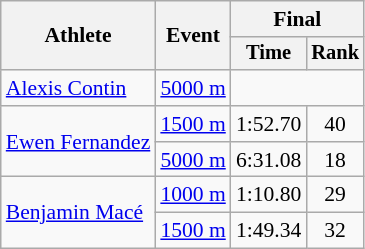<table class="wikitable" style="font-size:90%">
<tr>
<th rowspan=2>Athlete</th>
<th rowspan=2>Event</th>
<th colspan=2>Final</th>
</tr>
<tr style="font-size:95%">
<th>Time</th>
<th>Rank</th>
</tr>
<tr align=center>
<td align=left><a href='#'>Alexis Contin</a></td>
<td align=left><a href='#'>5000 m</a></td>
<td colspan=2></td>
</tr>
<tr align=center>
<td align=left rowspan=2><a href='#'>Ewen Fernandez</a></td>
<td align=left><a href='#'>1500 m</a></td>
<td>1:52.70</td>
<td>40</td>
</tr>
<tr align=center>
<td align=left><a href='#'>5000 m</a></td>
<td>6:31.08</td>
<td>18</td>
</tr>
<tr align=center>
<td align=left rowspan=2><a href='#'>Benjamin Macé</a></td>
<td align=left><a href='#'>1000 m</a></td>
<td>1:10.80</td>
<td>29</td>
</tr>
<tr align=center>
<td align=left><a href='#'>1500 m</a></td>
<td>1:49.34</td>
<td>32</td>
</tr>
</table>
